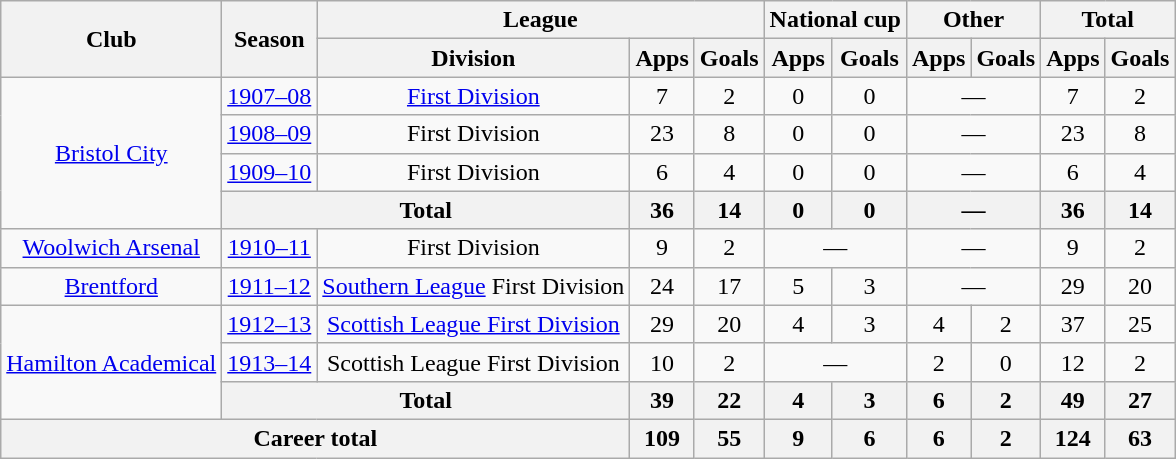<table class="wikitable" style="text-align: center;">
<tr>
<th rowspan="2">Club</th>
<th rowspan="2">Season</th>
<th colspan="3">League</th>
<th colspan="2">National cup</th>
<th colspan="2">Other</th>
<th colspan="2">Total</th>
</tr>
<tr>
<th>Division</th>
<th>Apps</th>
<th>Goals</th>
<th>Apps</th>
<th>Goals</th>
<th>Apps</th>
<th>Goals</th>
<th>Apps</th>
<th>Goals</th>
</tr>
<tr>
<td rowspan="4"><a href='#'>Bristol City</a></td>
<td><a href='#'>1907–08</a></td>
<td><a href='#'>First Division</a></td>
<td>7</td>
<td>2</td>
<td>0</td>
<td>0</td>
<td colspan="2">—</td>
<td>7</td>
<td>2</td>
</tr>
<tr>
<td><a href='#'>1908–09</a></td>
<td>First Division</td>
<td>23</td>
<td>8</td>
<td>0</td>
<td>0</td>
<td colspan="2">—</td>
<td>23</td>
<td>8</td>
</tr>
<tr>
<td><a href='#'>1909–10</a></td>
<td>First Division</td>
<td>6</td>
<td>4</td>
<td>0</td>
<td>0</td>
<td colspan="2">—</td>
<td>6</td>
<td>4</td>
</tr>
<tr>
<th colspan="2">Total</th>
<th>36</th>
<th>14</th>
<th>0</th>
<th>0</th>
<th colspan="2">—</th>
<th>36</th>
<th>14</th>
</tr>
<tr>
<td><a href='#'>Woolwich Arsenal</a></td>
<td><a href='#'>1910–11</a></td>
<td>First Division</td>
<td>9</td>
<td>2</td>
<td colspan="2">—</td>
<td colspan="2">—</td>
<td>9</td>
<td>2</td>
</tr>
<tr>
<td><a href='#'>Brentford</a></td>
<td><a href='#'>1911–12</a></td>
<td><a href='#'>Southern League</a> First Division</td>
<td>24</td>
<td>17</td>
<td>5</td>
<td>3</td>
<td colspan="2">—</td>
<td>29</td>
<td>20</td>
</tr>
<tr>
<td rowspan="3"><a href='#'>Hamilton Academical</a></td>
<td><a href='#'>1912–13</a></td>
<td><a href='#'>Scottish League First Division</a></td>
<td>29</td>
<td>20</td>
<td>4</td>
<td>3</td>
<td>4</td>
<td>2</td>
<td>37</td>
<td>25</td>
</tr>
<tr>
<td><a href='#'>1913–14</a></td>
<td>Scottish League First Division</td>
<td>10</td>
<td>2</td>
<td colspan="2">—</td>
<td>2</td>
<td>0</td>
<td>12</td>
<td>2</td>
</tr>
<tr>
<th colspan="2">Total</th>
<th>39</th>
<th>22</th>
<th>4</th>
<th>3</th>
<th>6</th>
<th>2</th>
<th>49</th>
<th>27</th>
</tr>
<tr>
<th colspan="3">Career total</th>
<th>109</th>
<th>55</th>
<th>9</th>
<th>6</th>
<th>6</th>
<th>2</th>
<th>124</th>
<th>63</th>
</tr>
</table>
